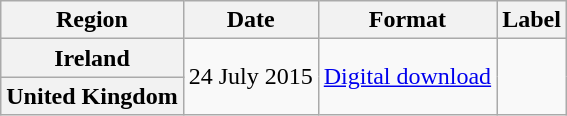<table class="wikitable plainrowheaders">
<tr>
<th scope="col">Region</th>
<th scope="col">Date</th>
<th scope="col">Format</th>
<th scope="col">Label</th>
</tr>
<tr>
<th scope="row">Ireland</th>
<td rowspan="2">24 July 2015</td>
<td rowspan="2"><a href='#'>Digital download</a></td>
<td rowspan="2"></td>
</tr>
<tr>
<th scope="row">United Kingdom</th>
</tr>
</table>
